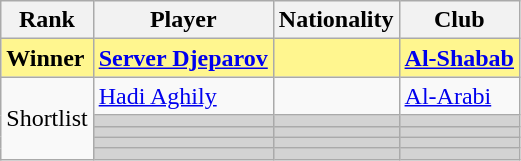<table class="wikitable">
<tr>
<th>Rank</th>
<th>Player</th>
<th>Nationality</th>
<th>Club</th>
</tr>
<tr bgcolor="#FFF68F">
<td><strong>Winner</strong></td>
<td><strong><a href='#'>Server Djeparov</a></strong></td>
<td><strong></strong></td>
<td><strong> <a href='#'>Al-Shabab</a></strong></td>
</tr>
<tr>
<td rowspan="5">Shortlist</td>
<td><a href='#'>Hadi Aghily</a></td>
<td></td>
<td> <a href='#'>Al-Arabi</a></td>
</tr>
<tr bgcolor="#d3d3d3">
<td></td>
<td> </td>
<td> </td>
</tr>
<tr bgcolor="#d3d3d3">
<td></td>
<td> </td>
<td> </td>
</tr>
<tr bgcolor="#d3d3d3">
<td></td>
<td> </td>
<td> </td>
</tr>
<tr bgcolor="#d3d3d3">
<td></td>
<td> </td>
<td> </td>
</tr>
</table>
